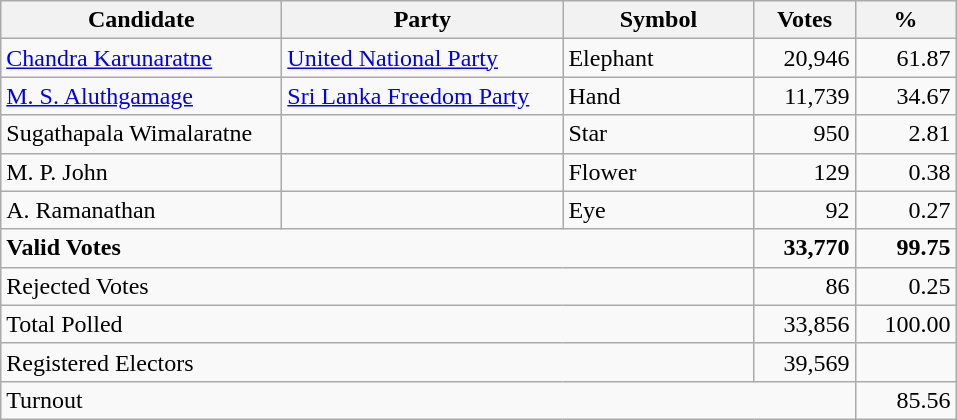<table class="wikitable" border="1" style="text-align:right;">
<tr>
<th align=left width="180">Candidate</th>
<th align=left width="180">Party</th>
<th align=left width="120">Symbol</th>
<th align=left width="60">Votes</th>
<th align=left width="60">%</th>
</tr>
<tr>
<td align=left><a href='#'>Chandra Karunaratne</a></td>
<td align=left><a href='#'>United National Party</a></td>
<td align=left>Elephant</td>
<td>20,946</td>
<td>61.87</td>
</tr>
<tr>
<td align=left><a href='#'>M. S. Aluthgamage</a></td>
<td align=left><a href='#'>Sri Lanka Freedom Party</a></td>
<td align=left>Hand</td>
<td>11,739</td>
<td>34.67</td>
</tr>
<tr>
<td align=left>Sugathapala Wimalaratne</td>
<td align=left></td>
<td align=left>Star</td>
<td>950</td>
<td>2.81</td>
</tr>
<tr>
<td align=left>M. P. John</td>
<td align=left></td>
<td align=left>Flower</td>
<td>129</td>
<td>0.38</td>
</tr>
<tr>
<td align=left>A. Ramanathan</td>
<td align=left></td>
<td align=left>Eye</td>
<td>92</td>
<td>0.27</td>
</tr>
<tr>
<td align=left colspan=3><strong>Valid Votes</strong></td>
<td><strong>33,770</strong></td>
<td><strong>99.75</strong></td>
</tr>
<tr>
<td align=left colspan=3>Rejected Votes</td>
<td>86</td>
<td>0.25</td>
</tr>
<tr>
<td align=left colspan=3>Total Polled</td>
<td>33,856</td>
<td>100.00</td>
</tr>
<tr>
<td align=left colspan=3>Registered Electors</td>
<td>39,569</td>
<td></td>
</tr>
<tr>
<td align=left colspan=4>Turnout</td>
<td>85.56</td>
</tr>
</table>
